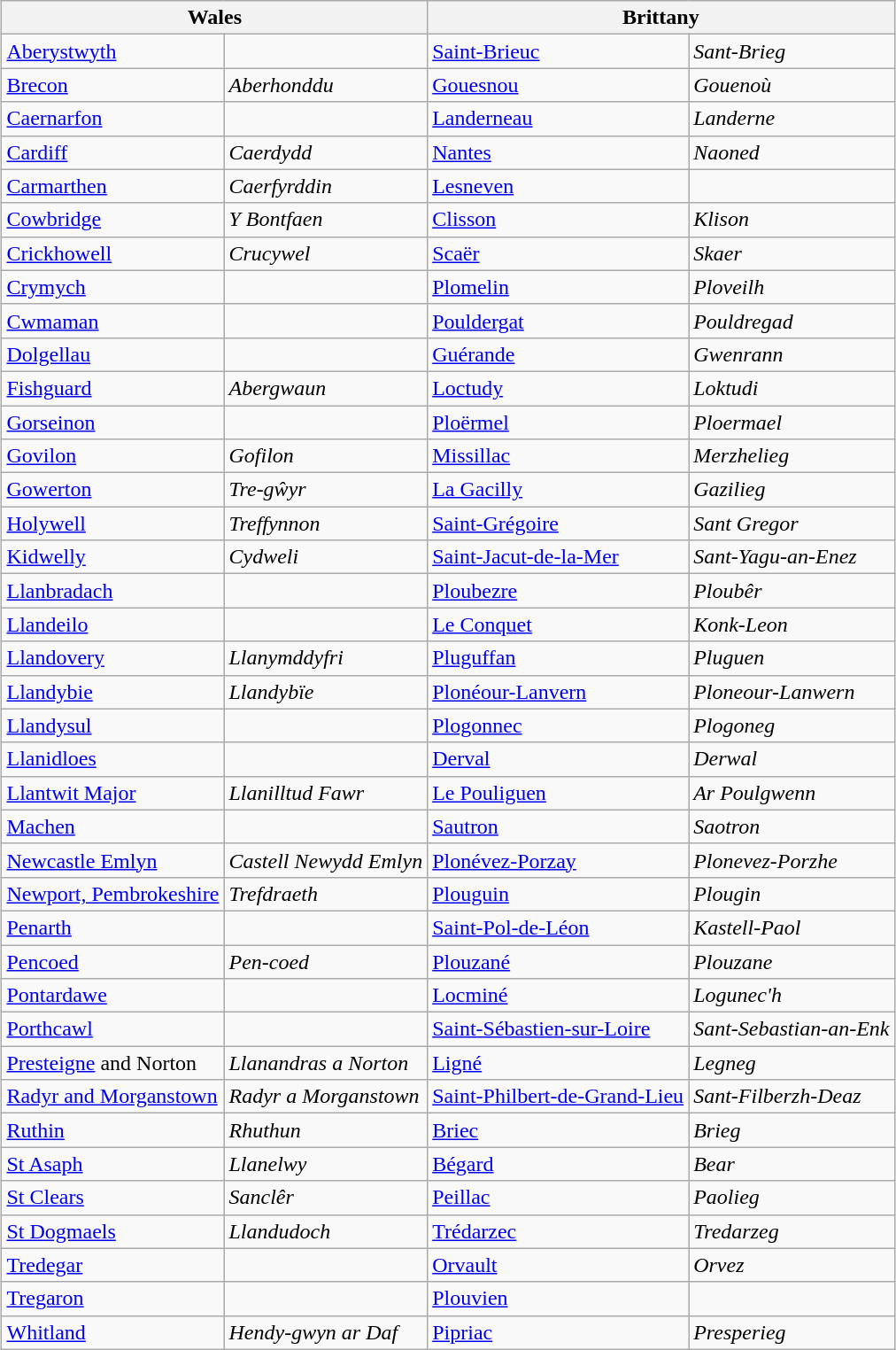<table class="wikitable" style="margin: 1em auto 1em auto">
<tr>
<th colspan="2">Wales </th>
<th colspan="2">Brittany </th>
</tr>
<tr>
<td><a href='#'>Aberystwyth</a></td>
<td> </td>
<td><a href='#'>Saint-Brieuc</a></td>
<td><em>Sant-Brieg</em></td>
</tr>
<tr>
<td><a href='#'>Brecon</a></td>
<td><em>Aberhonddu</em></td>
<td><a href='#'>Gouesnou</a></td>
<td><em>Gouenoù</em></td>
</tr>
<tr>
<td><a href='#'>Caernarfon</a></td>
<td> </td>
<td><a href='#'>Landerneau</a></td>
<td><em>Landerne</em></td>
</tr>
<tr>
<td><a href='#'>Cardiff</a></td>
<td><em>Caerdydd</em></td>
<td><a href='#'>Nantes</a></td>
<td><em>Naoned</em></td>
</tr>
<tr>
<td><a href='#'>Carmarthen</a></td>
<td><em>Caerfyrddin</em></td>
<td><a href='#'>Lesneven</a></td>
<td> </td>
</tr>
<tr>
<td><a href='#'>Cowbridge</a></td>
<td><em>Y Bontfaen</em></td>
<td><a href='#'>Clisson</a></td>
<td><em>Klison</em></td>
</tr>
<tr>
<td><a href='#'>Crickhowell</a></td>
<td><em>Crucywel</em></td>
<td><a href='#'>Scaër</a></td>
<td><em>Skaer</em></td>
</tr>
<tr>
<td><a href='#'>Crymych</a></td>
<td> </td>
<td><a href='#'>Plomelin</a></td>
<td><em>Ploveilh</em></td>
</tr>
<tr>
<td><a href='#'>Cwmaman</a></td>
<td> </td>
<td><a href='#'>Pouldergat</a></td>
<td><em>Pouldregad</em></td>
</tr>
<tr>
<td><a href='#'>Dolgellau</a></td>
<td> </td>
<td><a href='#'>Guérande</a></td>
<td><em>Gwenrann</em></td>
</tr>
<tr>
<td><a href='#'>Fishguard</a></td>
<td><em>Abergwaun</em></td>
<td><a href='#'>Loctudy</a></td>
<td><em>Loktudi</em></td>
</tr>
<tr>
<td><a href='#'>Gorseinon</a></td>
<td> </td>
<td><a href='#'>Ploërmel</a></td>
<td><em>Ploermael</em></td>
</tr>
<tr>
<td><a href='#'>Govilon</a></td>
<td><em>Gofilon</em></td>
<td><a href='#'>Missillac</a></td>
<td><em>Merzhelieg</em></td>
</tr>
<tr>
<td><a href='#'>Gowerton</a></td>
<td><em>Tre-gŵyr</em></td>
<td><a href='#'>La Gacilly</a></td>
<td><em>Gazilieg</em></td>
</tr>
<tr>
<td><a href='#'>Holywell</a></td>
<td><em>Treffynnon</em></td>
<td><a href='#'>Saint-Grégoire</a></td>
<td><em>Sant Gregor</em></td>
</tr>
<tr>
<td><a href='#'>Kidwelly</a></td>
<td><em>Cydweli</em></td>
<td><a href='#'>Saint-Jacut-de-la-Mer</a></td>
<td><em>Sant-Yagu-an-Enez</em></td>
</tr>
<tr>
<td><a href='#'>Llanbradach</a></td>
<td> </td>
<td><a href='#'>Ploubezre</a></td>
<td><em>Ploubêr</em></td>
</tr>
<tr>
<td><a href='#'>Llandeilo</a> </td>
<td> </td>
<td><a href='#'>Le Conquet</a></td>
<td><em>Konk-Leon</em></td>
</tr>
<tr>
<td><a href='#'>Llandovery</a></td>
<td><em>Llanymddyfri</em></td>
<td><a href='#'>Pluguffan</a></td>
<td><em>Pluguen</em></td>
</tr>
<tr>
<td><a href='#'>Llandybie</a></td>
<td><em>Llandybïe</em></td>
<td><a href='#'>Plonéour-Lanvern</a></td>
<td><em>Ploneour-Lanwern</em></td>
</tr>
<tr>
<td><a href='#'>Llandysul</a></td>
<td> </td>
<td><a href='#'>Plogonnec</a></td>
<td><em>Plogoneg</em></td>
</tr>
<tr>
<td><a href='#'>Llanidloes</a></td>
<td> </td>
<td><a href='#'>Derval</a></td>
<td><em>Derwal</em></td>
</tr>
<tr>
<td><a href='#'>Llantwit Major</a></td>
<td><em>Llanilltud Fawr</em></td>
<td><a href='#'>Le Pouliguen</a></td>
<td><em>Ar Poulgwenn</em></td>
</tr>
<tr>
<td><a href='#'>Machen</a></td>
<td> </td>
<td><a href='#'>Sautron</a></td>
<td><em>Saotron</em></td>
</tr>
<tr>
<td><a href='#'>Newcastle Emlyn</a></td>
<td><em>Castell Newydd Emlyn</em></td>
<td><a href='#'>Plonévez-Porzay</a></td>
<td><em>Plonevez-Porzhe</em></td>
</tr>
<tr>
<td><a href='#'>Newport, Pembrokeshire</a></td>
<td><em>Trefdraeth</em></td>
<td><a href='#'>Plouguin</a></td>
<td><em>Plougin</em></td>
</tr>
<tr>
<td><a href='#'>Penarth</a></td>
<td> </td>
<td><a href='#'>Saint-Pol-de-Léon</a></td>
<td><em>Kastell-Paol</em></td>
</tr>
<tr>
<td><a href='#'>Pencoed</a></td>
<td><em>Pen-coed</em></td>
<td><a href='#'>Plouzané</a></td>
<td><em>Plouzane</em></td>
</tr>
<tr>
<td><a href='#'>Pontardawe</a></td>
<td> </td>
<td><a href='#'>Locminé</a></td>
<td><em>Logunec'h</em></td>
</tr>
<tr>
<td><a href='#'>Porthcawl</a></td>
<td> </td>
<td><a href='#'>Saint-Sébastien-sur-Loire</a></td>
<td><em>Sant-Sebastian-an-Enk</em></td>
</tr>
<tr>
<td><a href='#'>Presteigne</a> and Norton</td>
<td><em>Llanandras a Norton</em></td>
<td><a href='#'>Ligné</a></td>
<td><em>Legneg</em></td>
</tr>
<tr>
<td><a href='#'>Radyr and Morganstown</a></td>
<td><em>Radyr a Morganstown</em></td>
<td><a href='#'>Saint-Philbert-de-Grand-Lieu</a></td>
<td><em>Sant-Filberzh-Deaz</em></td>
</tr>
<tr>
<td><a href='#'>Ruthin</a></td>
<td><em>Rhuthun</em></td>
<td><a href='#'>Briec</a></td>
<td><em>Brieg</em></td>
</tr>
<tr>
<td><a href='#'>St Asaph</a></td>
<td><em>Llanelwy</em></td>
<td><a href='#'>Bégard</a></td>
<td><em>Bear</em></td>
</tr>
<tr>
<td><a href='#'>St Clears</a></td>
<td><em>Sanclêr</em></td>
<td><a href='#'>Peillac</a></td>
<td><em>Paolieg</em></td>
</tr>
<tr>
<td><a href='#'>St Dogmaels</a></td>
<td><em>Llandudoch</em></td>
<td><a href='#'>Trédarzec</a></td>
<td><em>Tredarzeg</em></td>
</tr>
<tr>
<td><a href='#'>Tredegar</a></td>
<td> </td>
<td><a href='#'>Orvault</a></td>
<td><em>Orvez</em></td>
</tr>
<tr>
<td><a href='#'>Tregaron</a></td>
<td> </td>
<td><a href='#'>Plouvien</a></td>
<td> </td>
</tr>
<tr>
<td><a href='#'>Whitland</a></td>
<td><em>Hendy-gwyn ar Daf</em></td>
<td><a href='#'>Pipriac</a></td>
<td><em> Presperieg</em></td>
</tr>
</table>
